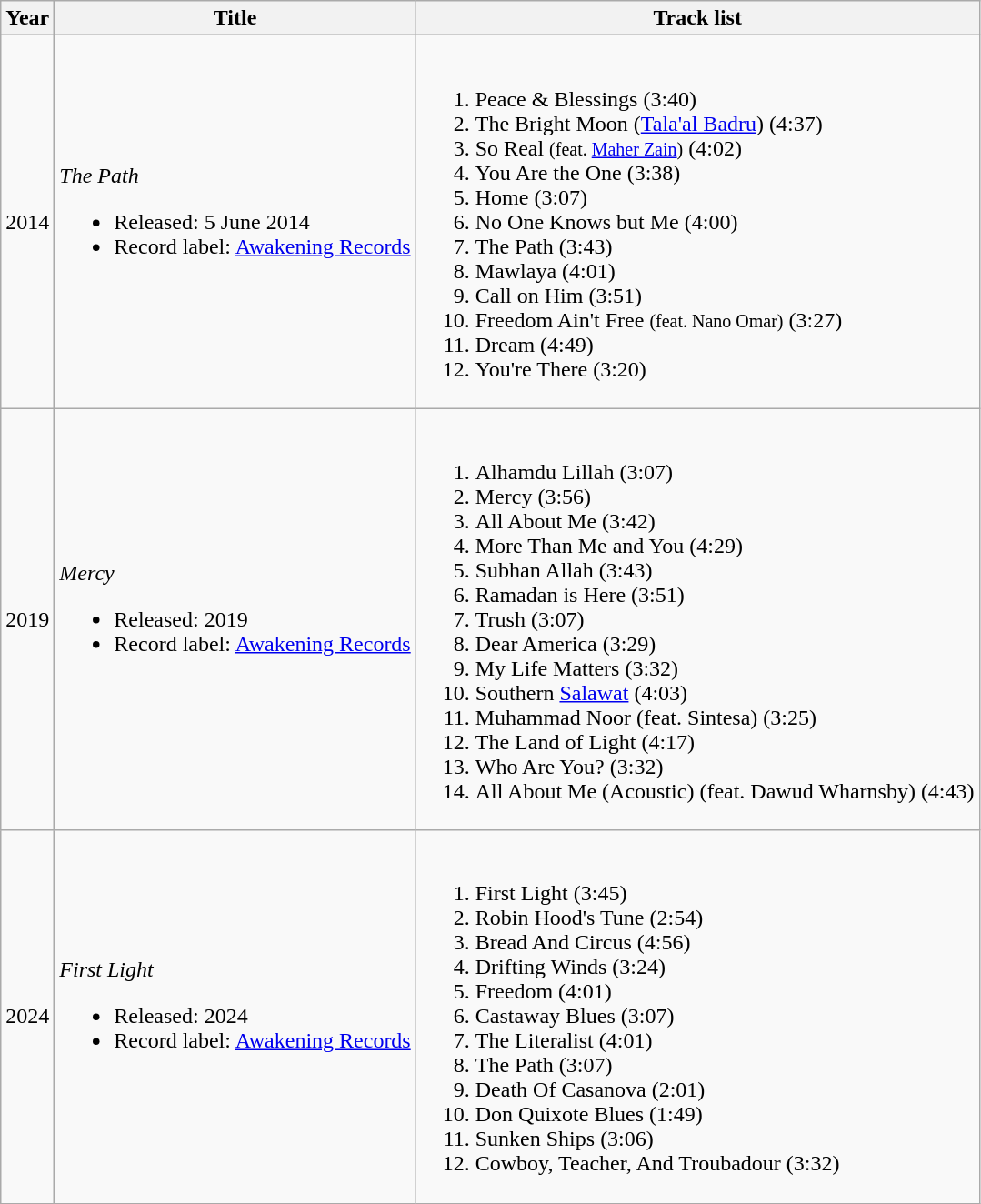<table class="wikitable">
<tr>
<th>Year</th>
<th>Title</th>
<th>Track list</th>
</tr>
<tr>
<td>2014</td>
<td><em>The Path</em><br><ul><li>Released: 5 June 2014</li><li>Record label: <a href='#'>Awakening Records</a></li></ul></td>
<td><br><ol><li>Peace & Blessings (3:40)</li><li>The Bright Moon (<a href='#'>Tala'al Badru</a>) (4:37)</li><li>So Real <small>(feat. <a href='#'>Maher Zain</a>)</small> (4:02)</li><li>You Are the One (3:38)</li><li>Home (3:07)</li><li>No One Knows but Me (4:00)</li><li>The Path (3:43)</li><li>Mawlaya (4:01)</li><li>Call on Him (3:51)</li><li>Freedom Ain't Free <small>(feat. Nano Omar)</small> (3:27)</li><li>Dream (4:49)</li><li>You're There (3:20)</li></ol></td>
</tr>
<tr>
<td>2019</td>
<td><em>Mercy</em><br><ul><li>Released: 2019</li><li>Record label: <a href='#'>Awakening Records</a></li></ul></td>
<td><br><ol><li>Alhamdu Lillah (3:07)</li><li>Mercy (3:56)</li><li>All About Me (3:42)</li><li>More Than Me and You (4:29)</li><li>Subhan Allah (3:43)</li><li>Ramadan is Here (3:51)</li><li>Trush (3:07)</li><li>Dear America (3:29)</li><li>My Life Matters (3:32)</li><li>Southern <a href='#'>Salawat</a> (4:03)</li><li>Muhammad Noor (feat. Sintesa) (3:25)</li><li>The Land of Light (4:17)</li><li>Who Are You? (3:32)</li><li>All About Me (Acoustic) (feat. Dawud Wharnsby) (4:43)</li></ol></td>
</tr>
<tr>
<td>2024</td>
<td><em>First Light</em><br><ul><li>Released: 2024</li><li>Record label: <a href='#'>Awakening Records</a></li></ul></td>
<td><br><ol><li>First Light (3:45)</li><li>Robin Hood's Tune (2:54)</li><li>Bread And Circus (4:56)</li><li>Drifting Winds (3:24)</li><li>Freedom (4:01)</li><li>Castaway Blues (3:07)</li><li>The Literalist (4:01)</li><li>The Path (3:07)</li><li>Death Of Casanova (2:01)</li><li>Don Quixote Blues (1:49)</li><li>Sunken Ships (3:06)</li><li>Cowboy, Teacher, And Troubadour (3:32)</li></ol></td>
</tr>
</table>
